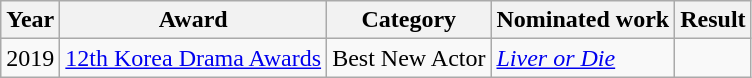<table class="wikitable">
<tr>
<th>Year</th>
<th>Award</th>
<th>Category</th>
<th>Nominated work</th>
<th>Result</th>
</tr>
<tr>
<td>2019</td>
<td><a href='#'>12th Korea Drama Awards</a></td>
<td>Best New Actor</td>
<td><em><a href='#'>Liver or Die</a></em></td>
<td></td>
</tr>
</table>
